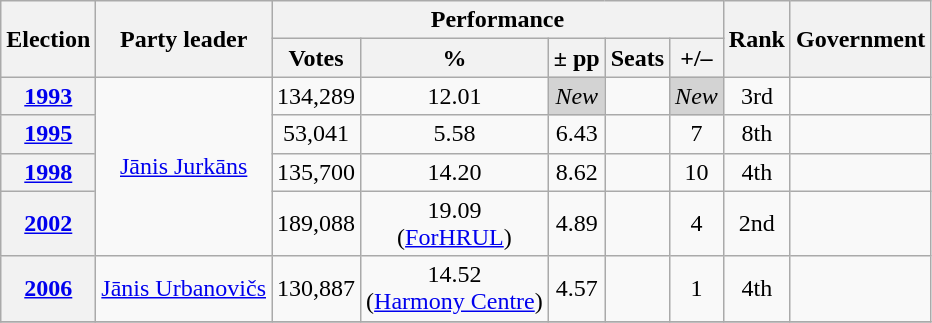<table class=wikitable style=text-align:center>
<tr>
<th rowspan="2"><strong>Election</strong></th>
<th rowspan="2">Party leader</th>
<th colspan="5" scope="col">Performance</th>
<th rowspan="2">Rank</th>
<th rowspan="2">Government</th>
</tr>
<tr>
<th><strong>Votes</strong></th>
<th><strong>%</strong></th>
<th><strong>± pp</strong></th>
<th><strong>Seats</strong></th>
<th><strong>+/–</strong></th>
</tr>
<tr>
<th><a href='#'>1993</a></th>
<td rowspan=4><a href='#'>Jānis Jurkāns</a></td>
<td>134,289</td>
<td>12.01</td>
<td bgcolor="lightgrey"><em>New</em></td>
<td></td>
<td bgcolor="lightgrey"><em>New</em></td>
<td>3rd</td>
<td></td>
</tr>
<tr>
<th><a href='#'>1995</a></th>
<td>53,041</td>
<td>5.58</td>
<td> 6.43</td>
<td></td>
<td> 7</td>
<td> 8th</td>
<td></td>
</tr>
<tr>
<th><a href='#'>1998</a></th>
<td>135,700</td>
<td>14.20</td>
<td> 8.62</td>
<td></td>
<td> 10</td>
<td> 4th</td>
<td></td>
</tr>
<tr>
<th><a href='#'>2002</a></th>
<td>189,088</td>
<td>19.09<br>(<a href='#'>ForHRUL</a>)</td>
<td> 4.89</td>
<td></td>
<td> 4</td>
<td> 2nd</td>
<td></td>
</tr>
<tr>
<th><a href='#'>2006</a></th>
<td rowspan=1><a href='#'>Jānis Urbanovičs</a></td>
<td>130,887</td>
<td>14.52<br>(<a href='#'>Harmony Centre</a>)</td>
<td> 4.57</td>
<td></td>
<td> 1</td>
<td> 4th</td>
<td></td>
</tr>
<tr>
</tr>
</table>
